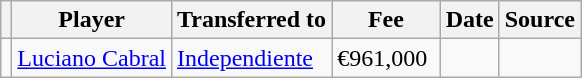<table class="wikitable plainrowheaders sortable">
<tr>
<th></th>
<th scope="col">Player</th>
<th>Transferred to</th>
<th style="width: 65px;">Fee</th>
<th scope="col">Date</th>
<th scope="col">Source</th>
</tr>
<tr>
<td align="center"></td>
<td> <a href='#'>Luciano Cabral</a></td>
<td> <a href='#'>Independiente</a></td>
<td>€961,000</td>
<td></td>
<td></td>
</tr>
</table>
